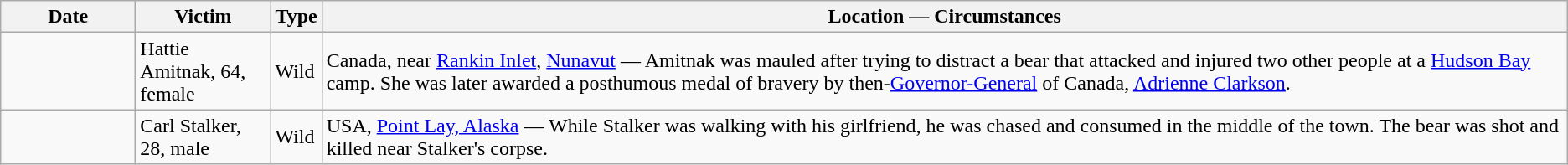<table class="wikitable">
<tr>
<th style="width:100px;">Date</th>
<th style="width:100px;">Victim</th>
<th class="unsortable">Type</th>
<th class=unsortable>Location — Circumstances</th>
</tr>
<tr>
<td></td>
<td>Hattie Amitnak, 64, female</td>
<td>Wild</td>
<td>Canada, near <a href='#'>Rankin Inlet</a>, <a href='#'>Nunavut</a> — Amitnak was mauled after trying to distract a bear that attacked and injured two other people at a <a href='#'>Hudson Bay</a> camp. She was later awarded a posthumous medal of bravery by then-<a href='#'>Governor-General</a> of Canada, <a href='#'>Adrienne Clarkson</a>.</td>
</tr>
<tr>
<td></td>
<td>Carl Stalker, 28, male</td>
<td>Wild</td>
<td>USA, <a href='#'>Point Lay, Alaska</a> — While Stalker was walking with his girlfriend, he was chased and consumed in the middle of the town. The bear was shot and killed near Stalker's corpse.</td>
</tr>
</table>
